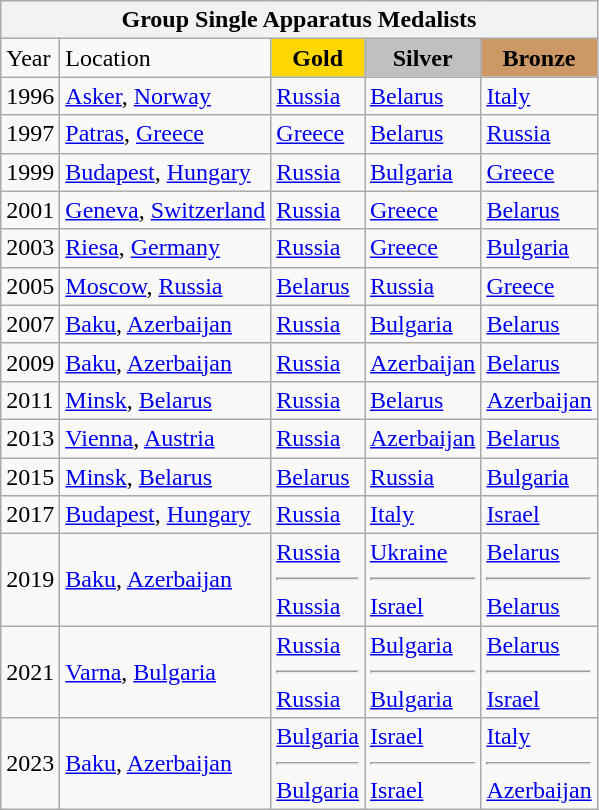<table class="wikitable">
<tr>
<th colspan=5 align="center"><strong>Group Single Apparatus Medalists</strong></th>
</tr>
<tr>
<td>Year</td>
<td>Location</td>
<td style="text-align:center;background-color:gold;"><strong>Gold</strong></td>
<td style="text-align:center;background-color:silver;"><strong>Silver</strong></td>
<td style="text-align:center;background-color:#CC9966;"><strong>Bronze</strong></td>
</tr>
<tr>
<td>1996</td>
<td> <a href='#'>Asker</a>, <a href='#'>Norway</a></td>
<td> <a href='#'>Russia</a></td>
<td> <a href='#'>Belarus</a></td>
<td> <a href='#'>Italy</a></td>
</tr>
<tr>
<td>1997</td>
<td> <a href='#'>Patras</a>, <a href='#'>Greece</a></td>
<td> <a href='#'>Greece</a></td>
<td> <a href='#'>Belarus</a></td>
<td> <a href='#'>Russia</a></td>
</tr>
<tr>
<td>1999</td>
<td> <a href='#'>Budapest</a>, <a href='#'>Hungary</a></td>
<td> <a href='#'>Russia</a></td>
<td> <a href='#'>Bulgaria</a></td>
<td> <a href='#'>Greece</a></td>
</tr>
<tr>
<td>2001</td>
<td> <a href='#'>Geneva</a>, <a href='#'>Switzerland</a></td>
<td> <a href='#'>Russia</a></td>
<td> <a href='#'>Greece</a></td>
<td> <a href='#'>Belarus</a></td>
</tr>
<tr>
<td>2003</td>
<td> <a href='#'>Riesa</a>, <a href='#'>Germany</a></td>
<td> <a href='#'>Russia</a></td>
<td> <a href='#'>Greece</a></td>
<td> <a href='#'>Bulgaria</a></td>
</tr>
<tr>
<td>2005</td>
<td> <a href='#'>Moscow</a>, <a href='#'>Russia</a></td>
<td> <a href='#'>Belarus</a></td>
<td> <a href='#'>Russia</a></td>
<td> <a href='#'>Greece</a></td>
</tr>
<tr>
<td>2007</td>
<td> <a href='#'>Baku</a>, <a href='#'>Azerbaijan</a></td>
<td> <a href='#'>Russia</a></td>
<td> <a href='#'>Bulgaria</a></td>
<td> <a href='#'>Belarus</a></td>
</tr>
<tr>
<td>2009</td>
<td> <a href='#'>Baku</a>, <a href='#'>Azerbaijan</a></td>
<td> <a href='#'>Russia</a></td>
<td> <a href='#'>Azerbaijan</a></td>
<td> <a href='#'>Belarus</a></td>
</tr>
<tr>
<td>2011</td>
<td> <a href='#'>Minsk</a>, <a href='#'>Belarus</a></td>
<td> <a href='#'>Russia</a></td>
<td> <a href='#'>Belarus</a></td>
<td> <a href='#'>Azerbaijan</a></td>
</tr>
<tr>
<td>2013</td>
<td> <a href='#'>Vienna</a>, <a href='#'>Austria</a></td>
<td> <a href='#'>Russia</a></td>
<td> <a href='#'>Azerbaijan</a></td>
<td> <a href='#'>Belarus</a></td>
</tr>
<tr>
<td>2015</td>
<td> <a href='#'>Minsk</a>, <a href='#'>Belarus</a></td>
<td> <a href='#'>Belarus</a></td>
<td> <a href='#'>Russia</a></td>
<td> <a href='#'>Bulgaria</a></td>
</tr>
<tr>
<td>2017</td>
<td> <a href='#'>Budapest</a>, <a href='#'>Hungary</a></td>
<td> <a href='#'>Russia</a></td>
<td> <a href='#'>Italy</a></td>
<td> <a href='#'>Israel</a></td>
</tr>
<tr>
<td>2019</td>
<td> <a href='#'>Baku</a>, <a href='#'>Azerbaijan</a></td>
<td> <a href='#'>Russia</a><hr> <a href='#'>Russia</a></td>
<td> <a href='#'>Ukraine</a><hr> <a href='#'>Israel</a></td>
<td> <a href='#'>Belarus</a><hr> <a href='#'>Belarus</a></td>
</tr>
<tr>
<td>2021</td>
<td> <a href='#'>Varna</a>, <a href='#'>Bulgaria</a></td>
<td> <a href='#'>Russia</a><hr> <a href='#'>Russia</a></td>
<td> <a href='#'>Bulgaria</a><hr> <a href='#'>Bulgaria</a></td>
<td> <a href='#'>Belarus</a><hr> <a href='#'>Israel</a></td>
</tr>
<tr>
<td>2023</td>
<td> <a href='#'>Baku</a>, <a href='#'>Azerbaijan</a></td>
<td> <a href='#'>Bulgaria</a><hr> <a href='#'>Bulgaria</a></td>
<td> <a href='#'>Israel</a><hr> <a href='#'>Israel</a></td>
<td> <a href='#'>Italy</a><hr> <a href='#'>Azerbaijan</a></td>
</tr>
</table>
